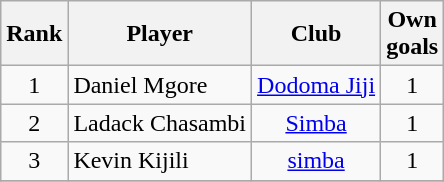<table class="wikitable" style="text-align:center">
<tr>
<th>Rank</th>
<th>Player</th>
<th>Club</th>
<th>Own<br>goals</th>
</tr>
<tr>
<td>1</td>
<td align="left">  Daniel Mgore</td>
<td><a href='#'>Dodoma Jiji</a></td>
<td>1</td>
</tr>
<tr>
<td>2</td>
<td align="left"> Ladack Chasambi</td>
<td><a href='#'>Simba</a></td>
<td>1</td>
</tr>
<tr>
<td>3</td>
<td align="left"> Kevin Kijili</td>
<td><a href='#'>simba</a></td>
<td>1</td>
</tr>
<tr>
</tr>
</table>
